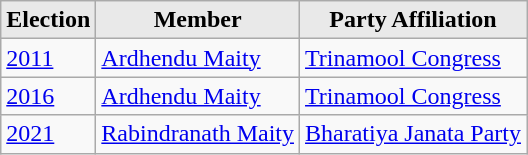<table class="wikitable sortable">
<tr>
<th style="background-color:#E9E9E9;text-align:centre;">Election</th>
<th style="background-color:#E9E9E9;text-align:centre;">Member</th>
<th style="background-color:#E9E9E9;text-align:centre;">Party Affiliation</th>
</tr>
<tr>
<td><a href='#'>2011</a></td>
<td><a href='#'>Ardhendu Maity</a></td>
<td><a href='#'>Trinamool Congress</a></td>
</tr>
<tr>
<td><a href='#'>2016</a></td>
<td><a href='#'>Ardhendu Maity</a></td>
<td><a href='#'>Trinamool Congress</a></td>
</tr>
<tr>
<td><a href='#'>2021</a></td>
<td><a href='#'>Rabindranath Maity</a></td>
<td><a href='#'>Bharatiya Janata Party</a></td>
</tr>
</table>
